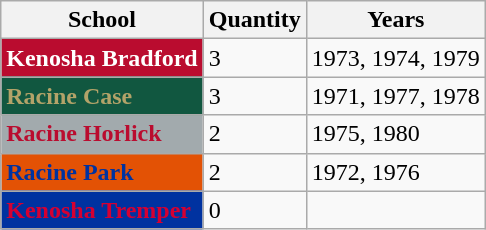<table class="wikitable">
<tr>
<th>School</th>
<th>Quantity</th>
<th>Years</th>
</tr>
<tr>
<td style="background: #ba0c2f; color: white"><strong>Kenosha Bradford</strong></td>
<td>3</td>
<td>1973, 1974, 1979</td>
</tr>
<tr>
<td style="background: #115740; color: #b3a369"><strong>Racine Case</strong></td>
<td>3</td>
<td>1971, 1977, 1978</td>
</tr>
<tr>
<td style="background: #a2aaad; color: #ba0c2f"><strong>Racine Horlick</strong></td>
<td>2</td>
<td>1975, 1980</td>
</tr>
<tr>
<td style="background: #e35205; color: #0032a0"><strong>Racine Park</strong></td>
<td>2</td>
<td>1972, 1976</td>
</tr>
<tr>
<td style="background: #0032a0; color: #d50032"><strong>Kenosha Tremper</strong></td>
<td>0</td>
<td></td>
</tr>
</table>
